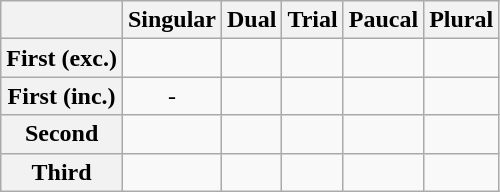<table class="wikitable" style="text-align: center;">
<tr>
<th></th>
<th>Singular</th>
<th>Dual</th>
<th>Trial</th>
<th>Paucal</th>
<th>Plural</th>
</tr>
<tr>
<th>First (exc.)</th>
<td></td>
<td></td>
<td></td>
<td></td>
<td></td>
</tr>
<tr>
<th>First (inc.)</th>
<td>-</td>
<td></td>
<td></td>
<td></td>
<td></td>
</tr>
<tr>
<th>Second</th>
<td></td>
<td></td>
<td></td>
<td></td>
<td></td>
</tr>
<tr>
<th>Third</th>
<td></td>
<td></td>
<td></td>
<td></td>
<td></td>
</tr>
</table>
